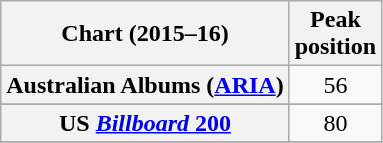<table class="wikitable sortable plainrowheaders" style="text-align:center">
<tr>
<th scope="col">Chart (2015–16)</th>
<th scope="col">Peak<br> position</th>
</tr>
<tr>
<th scope="row">Australian Albums (<a href='#'>ARIA</a>)</th>
<td>56</td>
</tr>
<tr>
</tr>
<tr>
</tr>
<tr>
</tr>
<tr>
</tr>
<tr>
</tr>
<tr>
</tr>
<tr>
</tr>
<tr>
<th scope="row">US <a href='#'><em>Billboard</em> 200</a></th>
<td>80</td>
</tr>
<tr>
</tr>
</table>
